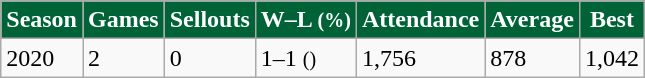<table class="wikitable">
<tr style="background: #006338; color: #FFFFFF" align="center">
<td><strong>Season</strong></td>
<td><strong>Games</strong></td>
<td><strong>Sellouts</strong></td>
<td><strong>W–L  <small>(%)</small> </strong></td>
<td><strong>Attendance</strong></td>
<td><strong>Average</strong></td>
<td><strong>Best</strong></td>
</tr>
<tr>
<td>2020</td>
<td>2</td>
<td>0</td>
<td>1–1 <small>()</small></td>
<td>1,756</td>
<td>878</td>
<td>1,042</td>
</tr>
</table>
